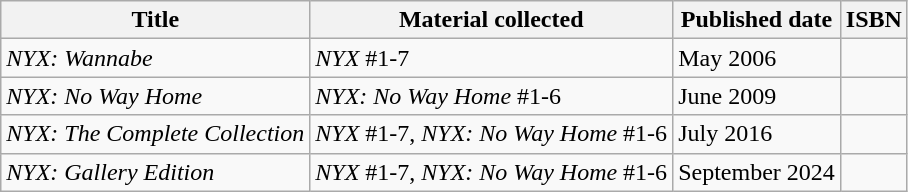<table class="wikitable">
<tr>
<th>Title</th>
<th>Material collected</th>
<th>Published date</th>
<th>ISBN</th>
</tr>
<tr>
<td><em>NYX: Wannabe</em></td>
<td><em>NYX</em> #1-7</td>
<td>May 2006</td>
<td></td>
</tr>
<tr>
<td><em>NYX: No Way Home</em></td>
<td><em>NYX: No Way Home</em> #1-6</td>
<td>June 2009</td>
<td></td>
</tr>
<tr>
<td><em>NYX: The Complete Collection</em></td>
<td><em>NYX</em> #1-7, <em>NYX: No Way Home</em> #1-6</td>
<td>July 2016</td>
<td></td>
</tr>
<tr>
<td><em>NYX: Gallery Edition</em></td>
<td><em>NYX</em> #1-7, <em>NYX: No Way Home</em> #1-6</td>
<td>September 2024</td>
<td></td>
</tr>
</table>
